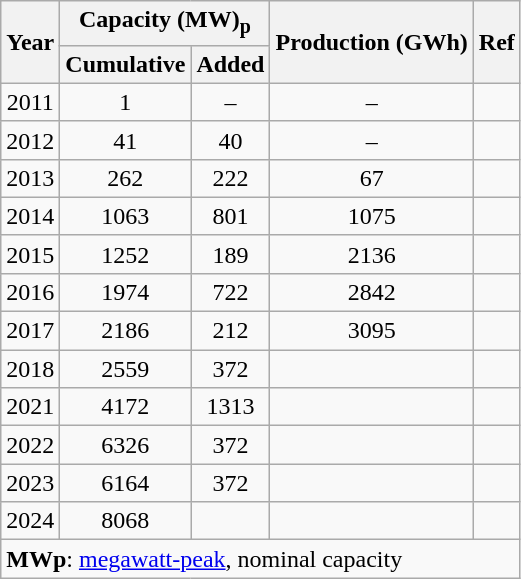<table class="wikitable floatleft" style="text-align: center;">
<tr>
<th rowspan=2>Year</th>
<th colspan=2>Capacity (MW)<sub>p</sub></th>
<th rowspan=2>Production (GWh)</th>
<th rowspan=2>Ref</th>
</tr>
<tr>
<th>Cumulative</th>
<th>Added</th>
</tr>
<tr>
<td>2011</td>
<td>1</td>
<td>–</td>
<td>–</td>
<td></td>
</tr>
<tr>
<td>2012</td>
<td>41</td>
<td>40</td>
<td>–</td>
<td></td>
</tr>
<tr>
<td>2013</td>
<td>262</td>
<td>222</td>
<td>67</td>
<td></td>
</tr>
<tr>
<td>2014</td>
<td>1063</td>
<td>801</td>
<td>1075</td>
<td></td>
</tr>
<tr>
<td>2015</td>
<td>1252</td>
<td>189</td>
<td>2136</td>
<td></td>
</tr>
<tr>
<td>2016</td>
<td>1974</td>
<td>722</td>
<td>2842</td>
<td></td>
</tr>
<tr>
<td>2017</td>
<td>2186</td>
<td>212</td>
<td>3095</td>
<td></td>
</tr>
<tr>
<td>2018</td>
<td>2559</td>
<td>372</td>
<td></td>
<td></td>
</tr>
<tr>
<td>2021</td>
<td>4172</td>
<td>1313</td>
<td></td>
<td></td>
</tr>
<tr>
<td>2022</td>
<td>6326</td>
<td>372</td>
<td></td>
<td></td>
</tr>
<tr>
<td>2023</td>
<td>6164</td>
<td>372</td>
<td></td>
<td></td>
</tr>
<tr>
<td>2024</td>
<td>8068</td>
<td></td>
<td></td>
<td></td>
</tr>
<tr align=left>
<td colspan=5><strong>MWp</strong>: <a href='#'>megawatt-peak</a>, nominal capacity</td>
</tr>
</table>
